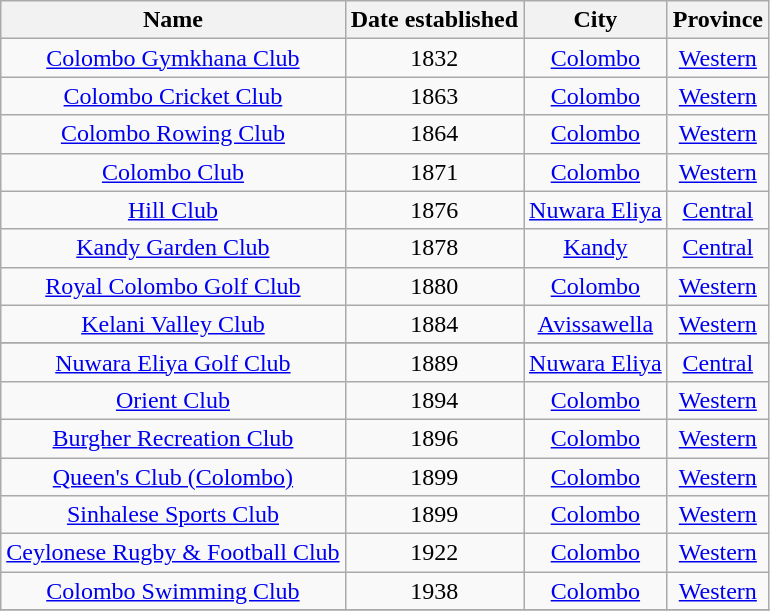<table class="wikitable sortable" | style="text-align:center">
<tr>
<th>Name</th>
<th>Date established</th>
<th>City</th>
<th>Province</th>
</tr>
<tr>
<td><a href='#'>Colombo Gymkhana Club</a></td>
<td>1832</td>
<td><a href='#'>Colombo</a></td>
<td><a href='#'>Western</a></td>
</tr>
<tr>
<td><a href='#'>Colombo Cricket Club</a></td>
<td>1863</td>
<td><a href='#'>Colombo</a></td>
<td><a href='#'>Western</a></td>
</tr>
<tr>
<td><a href='#'>Colombo Rowing Club</a></td>
<td>1864</td>
<td><a href='#'>Colombo</a></td>
<td><a href='#'>Western</a></td>
</tr>
<tr>
<td><a href='#'>Colombo Club</a></td>
<td>1871</td>
<td><a href='#'>Colombo</a></td>
<td><a href='#'>Western</a></td>
</tr>
<tr>
<td><a href='#'>Hill Club</a></td>
<td>1876</td>
<td><a href='#'>Nuwara Eliya</a></td>
<td><a href='#'>Central</a></td>
</tr>
<tr>
<td><a href='#'>Kandy Garden Club</a></td>
<td>1878</td>
<td><a href='#'>Kandy</a></td>
<td><a href='#'>Central</a></td>
</tr>
<tr>
<td><a href='#'>Royal Colombo Golf Club</a></td>
<td>1880</td>
<td><a href='#'>Colombo</a></td>
<td><a href='#'>Western</a></td>
</tr>
<tr>
<td><a href='#'>Kelani Valley Club</a></td>
<td>1884</td>
<td><a href='#'>Avissawella</a></td>
<td><a href='#'>Western</a></td>
</tr>
<tr>
</tr>
<tr>
<td><a href='#'>Nuwara Eliya Golf Club</a></td>
<td>1889</td>
<td><a href='#'>Nuwara Eliya</a></td>
<td><a href='#'>Central</a></td>
</tr>
<tr>
<td><a href='#'>Orient Club</a></td>
<td>1894</td>
<td><a href='#'>Colombo</a></td>
<td><a href='#'>Western</a></td>
</tr>
<tr>
<td><a href='#'>Burgher Recreation Club</a></td>
<td>1896</td>
<td><a href='#'>Colombo</a></td>
<td><a href='#'>Western</a></td>
</tr>
<tr>
<td><a href='#'>Queen's Club (Colombo)</a></td>
<td>1899</td>
<td><a href='#'>Colombo</a></td>
<td><a href='#'>Western</a></td>
</tr>
<tr>
<td><a href='#'>Sinhalese Sports Club</a></td>
<td>1899</td>
<td><a href='#'>Colombo</a></td>
<td><a href='#'>Western</a></td>
</tr>
<tr>
<td><a href='#'>Ceylonese Rugby & Football Club</a></td>
<td>1922</td>
<td><a href='#'>Colombo</a></td>
<td><a href='#'>Western</a></td>
</tr>
<tr>
<td><a href='#'>Colombo Swimming Club</a></td>
<td>1938</td>
<td><a href='#'>Colombo</a></td>
<td><a href='#'>Western</a></td>
</tr>
<tr>
</tr>
</table>
